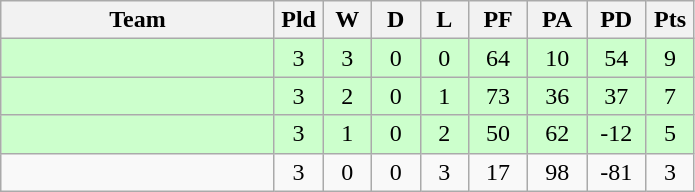<table class="wikitable" style="text-align:center;">
<tr>
<th width=175>Team</th>
<th width=25 abbr="Played">Pld</th>
<th width=25 abbr="Won">W</th>
<th width=25 abbr="Drawn">D</th>
<th width=25 abbr="Lost">L</th>
<th width=32 abbr="Points for">PF</th>
<th width=32 abbr="Points against">PA</th>
<th width=32 abbr="Points difference">PD</th>
<th width=25 abbr="Points">Pts</th>
</tr>
<tr bgcolor=ccffcc>
<td align=left></td>
<td>3</td>
<td>3</td>
<td>0</td>
<td>0</td>
<td>64</td>
<td>10</td>
<td>54</td>
<td>9</td>
</tr>
<tr bgcolor=ccffcc>
<td align=left></td>
<td>3</td>
<td>2</td>
<td>0</td>
<td>1</td>
<td>73</td>
<td>36</td>
<td>37</td>
<td>7</td>
</tr>
<tr bgcolor=ccffcc>
<td align=left></td>
<td>3</td>
<td>1</td>
<td>0</td>
<td>2</td>
<td>50</td>
<td>62</td>
<td>-12</td>
<td>5</td>
</tr>
<tr>
<td align=left></td>
<td>3</td>
<td>0</td>
<td>0</td>
<td>3</td>
<td>17</td>
<td>98</td>
<td>-81</td>
<td>3</td>
</tr>
</table>
